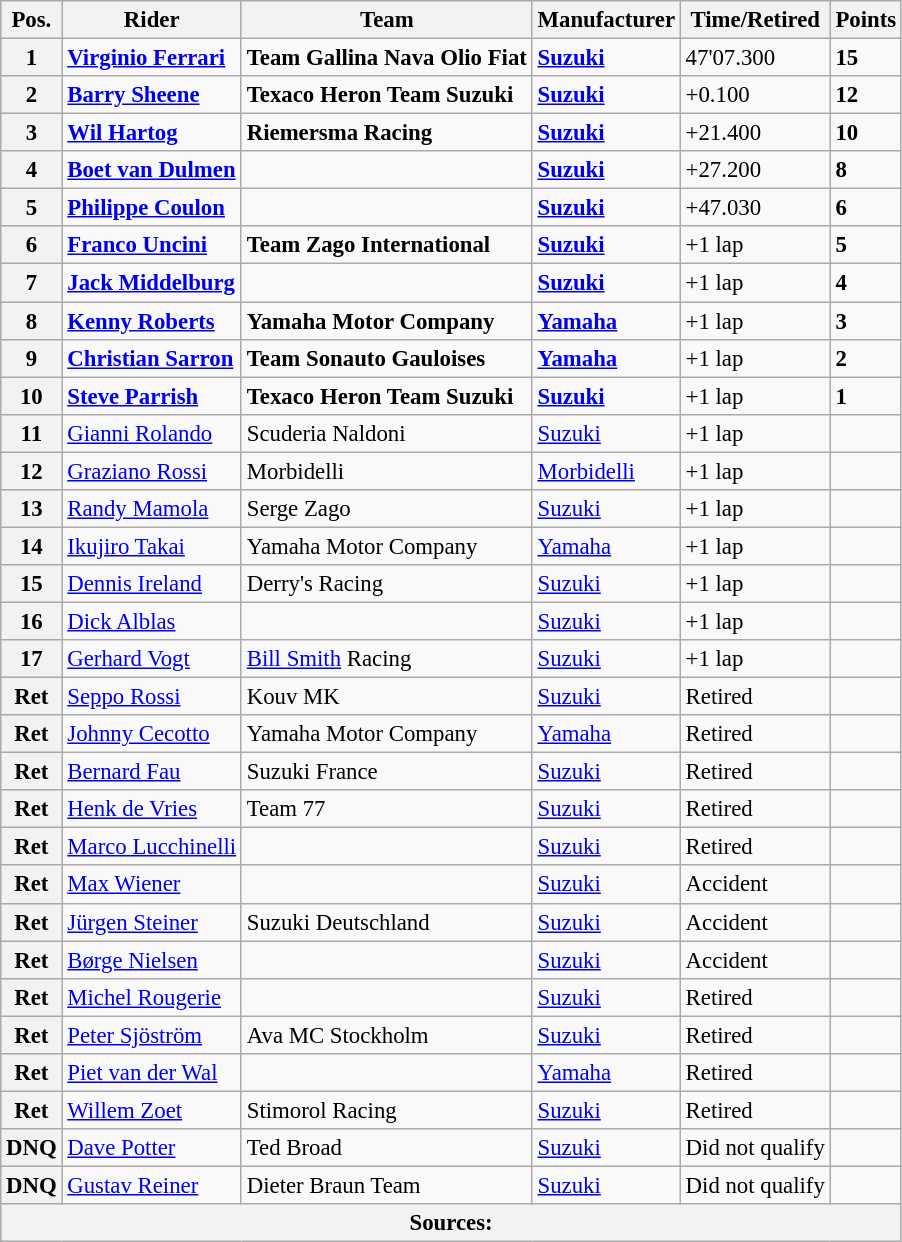<table class="wikitable" style="font-size: 95%;">
<tr>
<th>Pos.</th>
<th>Rider</th>
<th>Team</th>
<th>Manufacturer</th>
<th>Time/Retired</th>
<th>Points</th>
</tr>
<tr>
<th>1</th>
<td> <strong><a href='#'>Virginio Ferrari</a></strong></td>
<td><strong>Team Gallina Nava Olio Fiat</strong></td>
<td><strong><a href='#'>Suzuki</a></strong></td>
<td>47'07.300</td>
<td><strong>15</strong></td>
</tr>
<tr>
<th>2</th>
<td> <strong><a href='#'>Barry Sheene</a></strong></td>
<td><strong>Texaco Heron Team Suzuki</strong></td>
<td><strong><a href='#'>Suzuki</a></strong></td>
<td>+0.100</td>
<td><strong>12</strong></td>
</tr>
<tr>
<th>3</th>
<td> <strong><a href='#'>Wil Hartog</a></strong></td>
<td><strong>Riemersma Racing</strong></td>
<td><strong><a href='#'>Suzuki</a></strong></td>
<td>+21.400</td>
<td><strong>10</strong></td>
</tr>
<tr>
<th>4</th>
<td> <strong><a href='#'>Boet van Dulmen</a></strong></td>
<td></td>
<td><strong><a href='#'>Suzuki</a></strong></td>
<td>+27.200</td>
<td><strong>8</strong></td>
</tr>
<tr>
<th>5</th>
<td> <strong><a href='#'>Philippe Coulon</a></strong></td>
<td></td>
<td><strong><a href='#'>Suzuki</a></strong></td>
<td>+47.030</td>
<td><strong>6</strong></td>
</tr>
<tr>
<th>6</th>
<td> <strong><a href='#'>Franco Uncini</a></strong></td>
<td><strong>Team Zago International</strong></td>
<td><strong><a href='#'>Suzuki</a></strong></td>
<td>+1 lap</td>
<td><strong>5</strong></td>
</tr>
<tr>
<th>7</th>
<td> <strong><a href='#'>Jack Middelburg</a></strong></td>
<td></td>
<td><strong><a href='#'>Suzuki</a></strong></td>
<td>+1 lap</td>
<td><strong>4</strong></td>
</tr>
<tr>
<th>8</th>
<td> <strong><a href='#'>Kenny Roberts</a></strong></td>
<td><strong>Yamaha Motor Company</strong></td>
<td><strong><a href='#'>Yamaha</a></strong></td>
<td>+1 lap</td>
<td><strong>3</strong></td>
</tr>
<tr>
<th>9</th>
<td> <strong><a href='#'>Christian Sarron</a></strong></td>
<td><strong>Team Sonauto Gauloises</strong></td>
<td><strong><a href='#'>Yamaha</a></strong></td>
<td>+1 lap</td>
<td><strong>2</strong></td>
</tr>
<tr>
<th>10</th>
<td> <strong><a href='#'>Steve Parrish</a></strong></td>
<td><strong>Texaco Heron Team Suzuki</strong></td>
<td><strong><a href='#'>Suzuki</a></strong></td>
<td>+1 lap</td>
<td><strong>1</strong></td>
</tr>
<tr>
<th>11</th>
<td> <a href='#'>Gianni Rolando</a></td>
<td>Scuderia Naldoni</td>
<td><a href='#'>Suzuki</a></td>
<td>+1 lap</td>
<td></td>
</tr>
<tr>
<th>12</th>
<td> <a href='#'>Graziano Rossi</a></td>
<td>Morbidelli</td>
<td><a href='#'>Morbidelli</a></td>
<td>+1 lap</td>
<td></td>
</tr>
<tr>
<th>13</th>
<td> <a href='#'>Randy Mamola</a></td>
<td>Serge Zago</td>
<td><a href='#'>Suzuki</a></td>
<td>+1 lap</td>
<td></td>
</tr>
<tr>
<th>14</th>
<td> <a href='#'>Ikujiro Takai</a></td>
<td>Yamaha Motor Company</td>
<td><a href='#'>Yamaha</a></td>
<td>+1 lap</td>
<td></td>
</tr>
<tr>
<th>15</th>
<td> <a href='#'>Dennis Ireland</a></td>
<td>Derry's Racing</td>
<td><a href='#'>Suzuki</a></td>
<td>+1 lap</td>
<td></td>
</tr>
<tr>
<th>16</th>
<td> <a href='#'>Dick Alblas</a></td>
<td></td>
<td><a href='#'>Suzuki</a></td>
<td>+1 lap</td>
<td></td>
</tr>
<tr>
<th>17</th>
<td> <a href='#'>Gerhard Vogt</a></td>
<td><a href='#'>Bill Smith</a> Racing</td>
<td><a href='#'>Suzuki</a></td>
<td>+1 lap</td>
<td></td>
</tr>
<tr>
<th>Ret</th>
<td> <a href='#'>Seppo Rossi</a></td>
<td>Kouv MK</td>
<td><a href='#'>Suzuki</a></td>
<td>Retired</td>
<td></td>
</tr>
<tr>
<th>Ret</th>
<td> <a href='#'>Johnny Cecotto</a></td>
<td>Yamaha Motor Company</td>
<td><a href='#'>Yamaha</a></td>
<td>Retired</td>
<td></td>
</tr>
<tr>
<th>Ret</th>
<td> <a href='#'>Bernard Fau</a></td>
<td>Suzuki France</td>
<td><a href='#'>Suzuki</a></td>
<td>Retired</td>
<td></td>
</tr>
<tr>
<th>Ret</th>
<td> <a href='#'>Henk de Vries</a></td>
<td>Team 77</td>
<td><a href='#'>Suzuki</a></td>
<td>Retired</td>
<td></td>
</tr>
<tr>
<th>Ret</th>
<td> <a href='#'>Marco Lucchinelli</a></td>
<td></td>
<td><a href='#'>Suzuki</a></td>
<td>Retired</td>
<td></td>
</tr>
<tr>
<th>Ret</th>
<td> <a href='#'>Max Wiener</a></td>
<td></td>
<td><a href='#'>Suzuki</a></td>
<td>Accident</td>
<td></td>
</tr>
<tr>
<th>Ret</th>
<td> <a href='#'>Jürgen Steiner</a></td>
<td>Suzuki Deutschland</td>
<td><a href='#'>Suzuki</a></td>
<td>Accident</td>
<td></td>
</tr>
<tr>
<th>Ret</th>
<td> <a href='#'>Børge Nielsen</a></td>
<td></td>
<td><a href='#'>Suzuki</a></td>
<td>Accident</td>
<td></td>
</tr>
<tr>
<th>Ret</th>
<td> <a href='#'>Michel Rougerie</a></td>
<td></td>
<td><a href='#'>Suzuki</a></td>
<td>Retired</td>
<td></td>
</tr>
<tr>
<th>Ret</th>
<td> <a href='#'>Peter Sjöström</a></td>
<td>Ava MC Stockholm</td>
<td><a href='#'>Suzuki</a></td>
<td>Retired</td>
<td></td>
</tr>
<tr>
<th>Ret</th>
<td> <a href='#'>Piet van der Wal</a></td>
<td></td>
<td><a href='#'>Yamaha</a></td>
<td>Retired</td>
<td></td>
</tr>
<tr>
<th>Ret</th>
<td> <a href='#'>Willem Zoet</a></td>
<td>Stimorol Racing</td>
<td><a href='#'>Suzuki</a></td>
<td>Retired</td>
<td></td>
</tr>
<tr>
<th>DNQ</th>
<td> <a href='#'>Dave Potter</a></td>
<td>Ted Broad</td>
<td><a href='#'>Suzuki</a></td>
<td>Did not qualify</td>
<td></td>
</tr>
<tr>
<th>DNQ</th>
<td> <a href='#'>Gustav Reiner</a></td>
<td>Dieter Braun Team</td>
<td><a href='#'>Suzuki</a></td>
<td>Did not qualify</td>
<td></td>
</tr>
<tr>
<th colspan=8>Sources:</th>
</tr>
</table>
